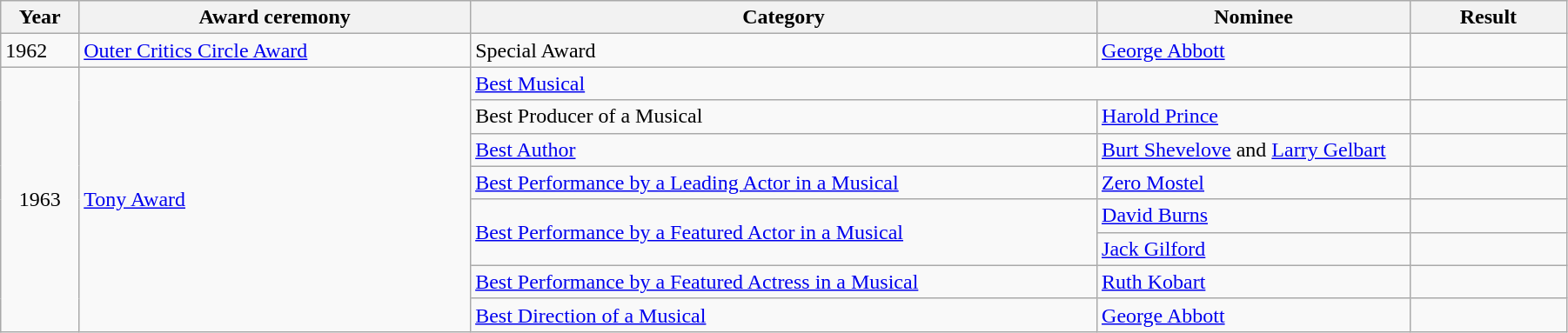<table class="wikitable" width="95%">
<tr>
<th width="5%">Year</th>
<th width="25%">Award ceremony</th>
<th width="40%">Category</th>
<th width="20%">Nominee</th>
<th width="10%">Result</th>
</tr>
<tr>
<td>1962</td>
<td><a href='#'>Outer Critics Circle Award</a></td>
<td>Special Award</td>
<td><a href='#'>George Abbott</a></td>
<td></td>
</tr>
<tr>
<td rowspan="8" align="center">1963</td>
<td rowspan="8"><a href='#'>Tony Award</a></td>
<td colspan="2"><a href='#'>Best Musical</a></td>
<td></td>
</tr>
<tr>
<td>Best Producer of a Musical</td>
<td><a href='#'>Harold Prince</a></td>
<td></td>
</tr>
<tr>
<td><a href='#'>Best Author</a></td>
<td><a href='#'>Burt Shevelove</a> and <a href='#'>Larry Gelbart</a></td>
<td></td>
</tr>
<tr>
<td><a href='#'>Best Performance by a Leading Actor in a Musical</a></td>
<td><a href='#'>Zero Mostel</a></td>
<td></td>
</tr>
<tr>
<td rowspan="2"><a href='#'>Best Performance by a Featured Actor in a Musical</a></td>
<td><a href='#'>David Burns</a></td>
<td></td>
</tr>
<tr>
<td><a href='#'>Jack Gilford</a></td>
<td></td>
</tr>
<tr>
<td><a href='#'>Best Performance by a Featured Actress in a Musical</a></td>
<td><a href='#'>Ruth Kobart</a></td>
<td></td>
</tr>
<tr>
<td><a href='#'>Best Direction of a Musical</a></td>
<td><a href='#'>George Abbott</a></td>
<td></td>
</tr>
</table>
